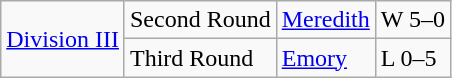<table class="wikitable">
<tr>
<td rowspan="5"><a href='#'>Division III</a></td>
<td>Second Round</td>
<td><a href='#'>Meredith</a></td>
<td>W 5–0</td>
</tr>
<tr>
<td>Third Round</td>
<td><a href='#'>Emory</a></td>
<td>L 0–5</td>
</tr>
</table>
